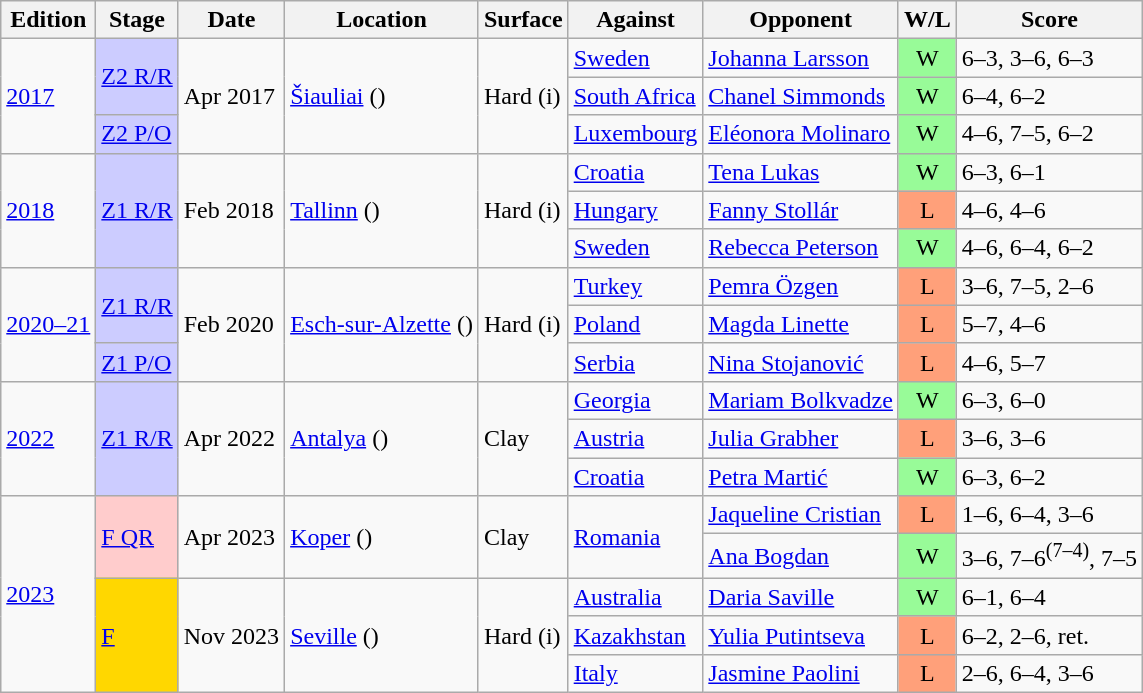<table class=wikitable>
<tr>
<th>Edition</th>
<th>Stage</th>
<th>Date</th>
<th>Location</th>
<th>Surface</th>
<th>Against</th>
<th>Opponent</th>
<th>W/L</th>
<th>Score</th>
</tr>
<tr>
<td rowspan="3"><a href='#'>2017</a></td>
<td bgcolor=#ccf rowspan="2"><a href='#'>Z2 R/R</a></td>
<td rowspan="3">Apr 2017</td>
<td rowspan="3"><a href='#'>Šiauliai</a> ()</td>
<td rowspan="3">Hard (i)</td>
<td> <a href='#'>Sweden</a></td>
<td><a href='#'>Johanna Larsson</a></td>
<td style="text-align:center; background:#98fb98;">W</td>
<td>6–3, 3–6, 6–3</td>
</tr>
<tr>
<td> <a href='#'>South Africa</a></td>
<td><a href='#'>Chanel Simmonds</a></td>
<td style="text-align:center; background:#98fb98;">W</td>
<td>6–4, 6–2</td>
</tr>
<tr>
<td bgcolor=#ccf><a href='#'>Z2 P/O</a></td>
<td> <a href='#'>Luxembourg</a></td>
<td><a href='#'>Eléonora Molinaro</a></td>
<td style="text-align:center; background:#98fb98;">W</td>
<td>4–6, 7–5, 6–2</td>
</tr>
<tr>
<td rowspan="3"><a href='#'>2018</a></td>
<td bgcolor=#ccf rowspan="3"><a href='#'>Z1 R/R</a></td>
<td rowspan="3">Feb 2018</td>
<td rowspan="3"><a href='#'>Tallinn</a> ()</td>
<td rowspan="3">Hard (i)</td>
<td> <a href='#'>Croatia</a></td>
<td><a href='#'>Tena Lukas</a></td>
<td style="text-align:center; background:#98fb98;">W</td>
<td>6–3, 6–1</td>
</tr>
<tr>
<td> <a href='#'>Hungary</a></td>
<td><a href='#'>Fanny Stollár</a></td>
<td style="text-align:center; background:#FFA07A;">L</td>
<td>4–6, 4–6</td>
</tr>
<tr>
<td> <a href='#'>Sweden</a></td>
<td><a href='#'>Rebecca Peterson</a></td>
<td style="text-align:center; background:#98fb98;">W</td>
<td>4–6, 6–4, 6–2</td>
</tr>
<tr>
<td rowspan="3"><a href='#'>2020–21</a></td>
<td bgcolor=#ccf rowspan="2"><a href='#'>Z1 R/R</a></td>
<td rowspan="3">Feb 2020</td>
<td rowspan="3"><a href='#'>Esch-sur-Alzette</a> ()</td>
<td rowspan="3">Hard (i)</td>
<td> <a href='#'>Turkey</a></td>
<td><a href='#'>Pemra Özgen</a></td>
<td style="text-align:center; background:#FFA07A;">L</td>
<td>3–6, 7–5, 2–6</td>
</tr>
<tr>
<td> <a href='#'>Poland</a></td>
<td><a href='#'>Magda Linette</a></td>
<td style="text-align:center; background:#FFA07A;">L</td>
<td>5–7, 4–6</td>
</tr>
<tr>
<td bgcolor=#ccf><a href='#'>Z1 P/O</a></td>
<td> <a href='#'>Serbia</a></td>
<td><a href='#'>Nina Stojanović</a></td>
<td style="text-align:center; background:#FFA07A;">L</td>
<td>4–6, 5–7</td>
</tr>
<tr>
<td rowspan="3"><a href='#'>2022</a></td>
<td bgcolor=#ccf rowspan="3"><a href='#'>Z1 R/R</a></td>
<td rowspan="3">Apr 2022</td>
<td rowspan="3"><a href='#'>Antalya</a> ()</td>
<td rowspan="3">Clay</td>
<td> <a href='#'>Georgia</a></td>
<td><a href='#'>Mariam Bolkvadze</a></td>
<td style="text-align:center; background:#98fb98;">W</td>
<td>6–3, 6–0</td>
</tr>
<tr>
<td> <a href='#'>Austria</a></td>
<td><a href='#'>Julia Grabher</a></td>
<td style="text-align:center; background:#FFA07A;">L</td>
<td>3–6, 3–6</td>
</tr>
<tr>
<td> <a href='#'>Croatia</a></td>
<td><a href='#'>Petra Martić</a></td>
<td style="text-align:center; background:#98fb98;">W</td>
<td>6–3, 6–2</td>
</tr>
<tr>
<td rowspan="5"><a href='#'>2023</a></td>
<td rowspan="2" bgcolor=#fcc><a href='#'>F QR</a></td>
<td rowspan="2">Apr 2023</td>
<td rowspan="2"><a href='#'>Koper</a> ()</td>
<td rowspan="2">Clay</td>
<td rowspan="2"> <a href='#'>Romania</a></td>
<td><a href='#'>Jaqueline Cristian</a></td>
<td style="text-align:center; background:#FFA07A;">L</td>
<td>1–6, 6–4, 3–6</td>
</tr>
<tr>
<td><a href='#'>Ana Bogdan</a></td>
<td style="text-align:center; background:#98fb98;">W</td>
<td>3–6, 7–6<sup>(7–4)</sup>, 7–5</td>
</tr>
<tr>
<td rowspan="3" bgcolor="gold"><a href='#'>F</a></td>
<td rowspan="3">Nov 2023</td>
<td rowspan="3"><a href='#'>Seville</a> ()</td>
<td rowspan="3">Hard (i)</td>
<td> <a href='#'>Australia</a></td>
<td><a href='#'>Daria Saville</a></td>
<td style="text-align:center; background:#98fb98;">W</td>
<td>6–1, 6–4</td>
</tr>
<tr>
<td> <a href='#'>Kazakhstan</a></td>
<td><a href='#'>Yulia Putintseva</a></td>
<td style="text-align:center; background:#FFA07A;">L</td>
<td>6–2, 2–6, ret.</td>
</tr>
<tr>
<td> <a href='#'>Italy</a></td>
<td><a href='#'>Jasmine Paolini</a></td>
<td style="text-align:center; background:#FFA07A;">L</td>
<td>2–6, 6–4, 3–6</td>
</tr>
</table>
